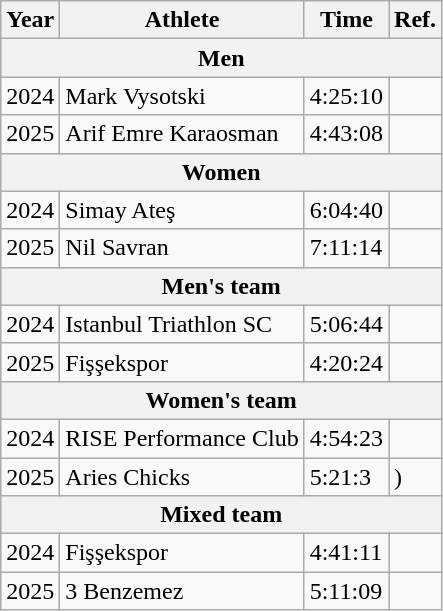<table class=wikitable>
<tr>
<th>Year</th>
<th>Athlete</th>
<th>Time</th>
<th>Ref.</th>
</tr>
<tr>
<th colspan=4>Men</th>
</tr>
<tr>
<td>2024</td>
<td> Mark Vysotski</td>
<td>4:25:10</td>
<td></td>
</tr>
<tr>
<td>2025</td>
<td> Arif Emre Karaosman</td>
<td>4:43:08</td>
<td></td>
</tr>
<tr>
<th colspan=4>Women</th>
</tr>
<tr>
<td>2024</td>
<td> Simay Ateş</td>
<td>6:04:40</td>
<td></td>
</tr>
<tr>
<td>2025</td>
<td> Nil Savran</td>
<td>7:11:14</td>
<td></td>
</tr>
<tr>
<th colspan=4>Men's team</th>
</tr>
<tr>
<td>2024</td>
<td> Istanbul Triathlon SC</td>
<td>5:06:44</td>
<td></td>
</tr>
<tr>
<td>2025</td>
<td> Fişşekspor</td>
<td>4:20:24</td>
<td></td>
</tr>
<tr>
<th colspan=4>Women's team</th>
</tr>
<tr>
<td>2024</td>
<td> RISE Performance Club</td>
<td>4:54:23</td>
<td></td>
</tr>
<tr>
<td>2025</td>
<td> Aries Chicks</td>
<td>5:21:3</td>
<td>)</td>
</tr>
<tr>
<th colspan=4>Mixed team</th>
</tr>
<tr>
<td>2024</td>
<td> Fişşekspor</td>
<td>4:41:11</td>
<td></td>
</tr>
<tr>
<td>2025</td>
<td> 3 Benzemez</td>
<td>5:11:09</td>
<td></td>
</tr>
</table>
